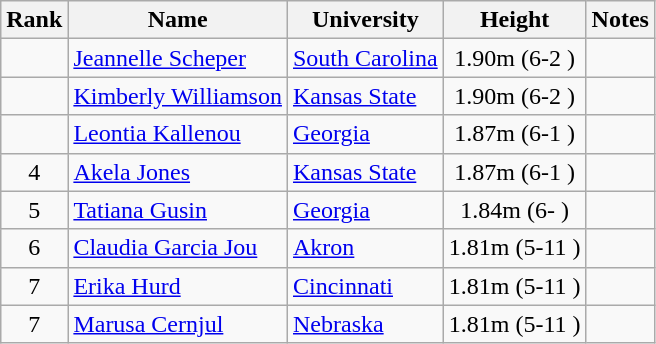<table class="wikitable sortable" style="text-align:center">
<tr>
<th>Rank</th>
<th>Name</th>
<th>University</th>
<th>Height</th>
<th>Notes</th>
</tr>
<tr>
<td></td>
<td align=left><a href='#'>Jeannelle Scheper</a> </td>
<td align=left><a href='#'>South Carolina</a></td>
<td>1.90m (6-2 )</td>
<td></td>
</tr>
<tr>
<td></td>
<td align=left><a href='#'>Kimberly Williamson</a></td>
<td align=left><a href='#'>Kansas State</a></td>
<td>1.90m (6-2 )</td>
<td></td>
</tr>
<tr>
<td></td>
<td align=left><a href='#'>Leontia Kallenou</a> </td>
<td align=left><a href='#'>Georgia</a></td>
<td>1.87m (6-1 )</td>
<td></td>
</tr>
<tr>
<td>4</td>
<td align=left><a href='#'>Akela Jones</a> </td>
<td align=left><a href='#'>Kansas State</a></td>
<td>1.87m (6-1 )</td>
<td></td>
</tr>
<tr>
<td>5</td>
<td align=left><a href='#'>Tatiana Gusin</a></td>
<td align=left><a href='#'>Georgia</a></td>
<td>1.84m (6- )</td>
<td></td>
</tr>
<tr>
<td>6</td>
<td align=left><a href='#'>Claudia Garcia Jou</a> </td>
<td align="left"><a href='#'>Akron</a></td>
<td>1.81m (5-11 )</td>
<td></td>
</tr>
<tr>
<td>7</td>
<td align=left><a href='#'>Erika Hurd</a></td>
<td align="left"><a href='#'>Cincinnati</a></td>
<td>1.81m (5-11 )</td>
<td></td>
</tr>
<tr>
<td>7</td>
<td align=left><a href='#'>Marusa Cernjul</a></td>
<td align=left><a href='#'>Nebraska</a></td>
<td>1.81m (5-11 )</td>
<td></td>
</tr>
</table>
